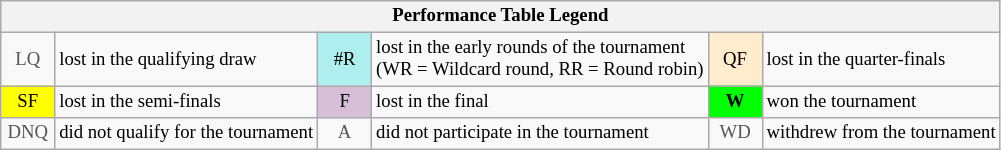<table class="wikitable" style="font-size:78%;">
<tr bgcolor="#efefef">
<th colspan="6">Performance Table Legend</th>
</tr>
<tr>
<td align="center" style="color:#555555;" width="30">LQ</td>
<td>lost in the qualifying draw</td>
<td align="center" style="background:#afeeee;">#R</td>
<td>lost in the early rounds of the tournament<br>(WR = Wildcard round, RR = Round robin)</td>
<td align="center" style="background:#ffebcd;">QF</td>
<td>lost in the quarter-finals</td>
</tr>
<tr>
<td align="center" style="background:yellow;">SF</td>
<td>lost in the semi-finals</td>
<td align="center" style="background:#D8BFD8;">F</td>
<td>lost in the final</td>
<td align="center" style="background:#00ff00;"><strong>W</strong></td>
<td>won the tournament</td>
</tr>
<tr>
<td align="center" style="color:#555555;" width="30">DNQ</td>
<td>did not qualify for the tournament</td>
<td align="center" style="color:#555555;" width="30">A</td>
<td>did not participate in the tournament</td>
<td align="center" style="color:#555555;" width="30">WD</td>
<td>withdrew from the tournament</td>
</tr>
</table>
